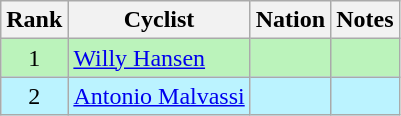<table class="wikitable sortable" style="text-align:center;">
<tr>
<th>Rank</th>
<th>Cyclist</th>
<th>Nation</th>
<th>Notes</th>
</tr>
<tr bgcolor=bbf3bb>
<td>1</td>
<td align=left><a href='#'>Willy Hansen</a></td>
<td align=left></td>
<td></td>
</tr>
<tr bgcolor=bbf3ff>
<td>2</td>
<td align=left><a href='#'>Antonio Malvassi</a></td>
<td align=left></td>
<td></td>
</tr>
</table>
